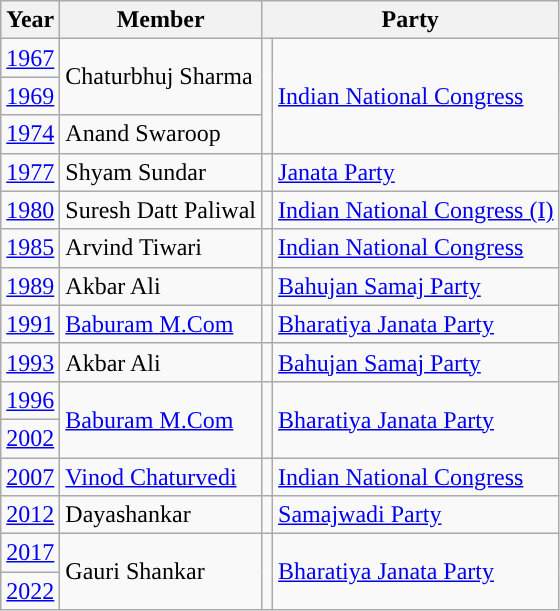<table class="wikitable">
<tr>
<th>Year</th>
<th>Member</th>
<th colspan="2">Party</th>
</tr>
<tr>
<td><a href='#'>1967</a></td>
<td rowspan="2">Chaturbhuj Sharma</td>
<td rowspan="3" style="background-color: "></td>
<td rowspan="3"><a href='#'>Indian National Congress</a></td>
</tr>
<tr>
<td><a href='#'>1969</a></td>
</tr>
<tr>
<td><a href='#'>1974</a></td>
<td>Anand Swaroop</td>
</tr>
<tr>
<td><a href='#'>1977</a></td>
<td>Shyam Sundar</td>
<td style="background-color: "></td>
<td><a href='#'>Janata Party</a></td>
</tr>
<tr>
<td><a href='#'>1980</a></td>
<td>Suresh Datt Paliwal</td>
<td style="background-color: "></td>
<td><a href='#'>Indian National Congress (I)</a></td>
</tr>
<tr>
<td><a href='#'>1985</a></td>
<td>Arvind Tiwari</td>
<td style="background-color: "></td>
<td><a href='#'>Indian National Congress</a></td>
</tr>
<tr>
<td><a href='#'>1989</a></td>
<td>Akbar Ali</td>
<td style="background-color: "></td>
<td><a href='#'>Bahujan Samaj Party</a></td>
</tr>
<tr>
<td><a href='#'>1991</a></td>
<td><a href='#'>Baburam M.Com</a></td>
<td style="background-color: "></td>
<td><a href='#'>Bharatiya Janata Party</a></td>
</tr>
<tr>
<td><a href='#'>1993</a></td>
<td>Akbar Ali</td>
<td style="background-color: "></td>
<td><a href='#'>Bahujan Samaj Party</a></td>
</tr>
<tr>
<td><a href='#'>1996</a></td>
<td rowspan="2"><a href='#'>Baburam M.Com</a></td>
<td rowspan="2" style="background-color: "></td>
<td rowspan="2"><a href='#'>Bharatiya Janata Party</a></td>
</tr>
<tr>
<td><a href='#'>2002</a></td>
</tr>
<tr>
<td><a href='#'>2007</a></td>
<td><a href='#'>Vinod Chaturvedi</a></td>
<td style="background-color: "></td>
<td><a href='#'>Indian National Congress</a></td>
</tr>
<tr>
<td><a href='#'>2012</a></td>
<td>Dayashankar</td>
<td style="background-color: "></td>
<td><a href='#'>Samajwadi Party</a></td>
</tr>
<tr>
<td><a href='#'>2017</a></td>
<td rowspan="2">Gauri Shankar</td>
<td rowspan="2" style="background-color: "></td>
<td rowspan="2"><a href='#'>Bharatiya Janata Party</a></td>
</tr>
<tr>
<td><a href='#'>2022</a></td>
</tr>
</table>
